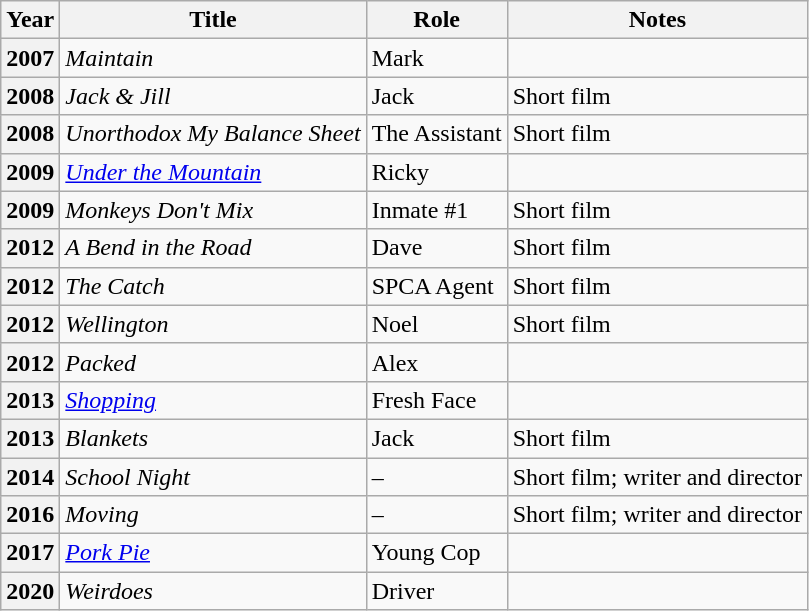<table class="wikitable plainrowheaders sortable">
<tr>
<th scope="col">Year</th>
<th scope="col">Title</th>
<th scope="col">Role</th>
<th scope="col" class="unsortable">Notes</th>
</tr>
<tr>
<th scope="row">2007</th>
<td><em>Maintain</em></td>
<td>Mark</td>
<td></td>
</tr>
<tr>
<th scope="row">2008</th>
<td><em>Jack & Jill</em></td>
<td>Jack</td>
<td>Short film</td>
</tr>
<tr>
<th scope="row">2008</th>
<td><em>Unorthodox My Balance Sheet</em></td>
<td>The Assistant</td>
<td>Short film</td>
</tr>
<tr>
<th scope="row">2009</th>
<td><em><a href='#'>Under the Mountain</a></em></td>
<td>Ricky</td>
<td></td>
</tr>
<tr>
<th scope="row">2009</th>
<td><em>Monkeys Don't Mix</em></td>
<td>Inmate #1</td>
<td>Short film</td>
</tr>
<tr>
<th scope="row">2012</th>
<td><em>A Bend in the Road</em></td>
<td>Dave</td>
<td>Short film</td>
</tr>
<tr>
<th scope="row">2012</th>
<td><em>The Catch</em></td>
<td>SPCA Agent</td>
<td>Short film</td>
</tr>
<tr>
<th scope="row">2012</th>
<td><em>Wellington</em></td>
<td>Noel</td>
<td>Short film</td>
</tr>
<tr>
<th scope="row">2012</th>
<td><em>Packed</em></td>
<td>Alex</td>
<td></td>
</tr>
<tr>
<th scope="row">2013</th>
<td><em><a href='#'>Shopping</a></em></td>
<td>Fresh Face</td>
<td></td>
</tr>
<tr>
<th scope="row">2013</th>
<td><em>Blankets</em></td>
<td>Jack</td>
<td>Short film</td>
</tr>
<tr>
<th scope="row">2014</th>
<td><em>School Night</em></td>
<td>–</td>
<td>Short film; writer and director</td>
</tr>
<tr>
<th scope="row">2016</th>
<td><em>Moving</em></td>
<td>–</td>
<td>Short film; writer and director</td>
</tr>
<tr>
<th scope="row">2017</th>
<td><em><a href='#'>Pork Pie</a></em></td>
<td>Young Cop</td>
<td></td>
</tr>
<tr>
<th scope="row">2020</th>
<td><em>Weirdoes</em></td>
<td>Driver</td>
<td></td>
</tr>
</table>
